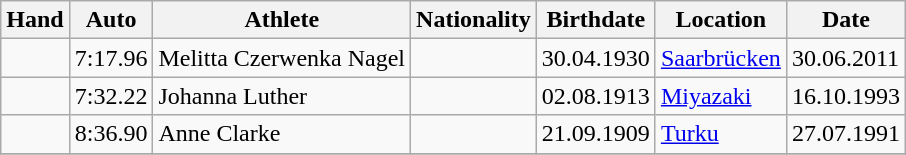<table class="wikitable">
<tr>
<th>Hand</th>
<th>Auto</th>
<th>Athlete</th>
<th>Nationality</th>
<th>Birthdate</th>
<th>Location</th>
<th>Date</th>
</tr>
<tr>
<td></td>
<td>7:17.96</td>
<td>Melitta Czerwenka Nagel</td>
<td></td>
<td>30.04.1930</td>
<td><a href='#'>Saarbrücken</a></td>
<td>30.06.2011</td>
</tr>
<tr>
<td></td>
<td>7:32.22</td>
<td>Johanna Luther</td>
<td></td>
<td>02.08.1913</td>
<td><a href='#'>Miyazaki</a></td>
<td>16.10.1993</td>
</tr>
<tr>
<td></td>
<td>8:36.90</td>
<td>Anne Clarke</td>
<td></td>
<td>21.09.1909</td>
<td><a href='#'>Turku</a></td>
<td>27.07.1991</td>
</tr>
<tr>
</tr>
</table>
